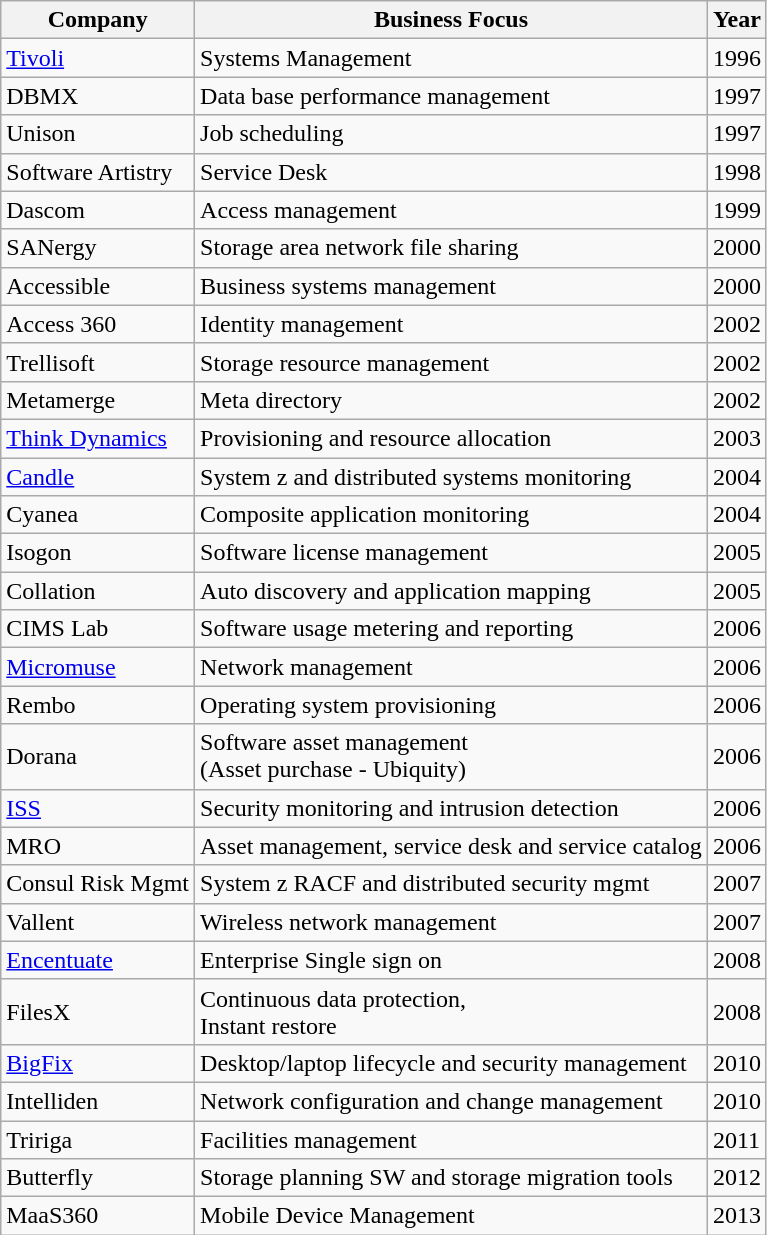<table class="wikitable">
<tr>
<th>Company</th>
<th>Business Focus</th>
<th>Year</th>
</tr>
<tr>
<td><a href='#'>Tivoli</a></td>
<td>Systems Management</td>
<td>1996</td>
</tr>
<tr>
<td>DBMX</td>
<td>Data base performance management</td>
<td>1997</td>
</tr>
<tr>
<td>Unison</td>
<td>Job scheduling</td>
<td>1997</td>
</tr>
<tr>
<td>Software Artistry</td>
<td>Service Desk</td>
<td>1998</td>
</tr>
<tr>
<td>Dascom</td>
<td>Access management</td>
<td>1999</td>
</tr>
<tr>
<td>SANergy</td>
<td>Storage area network file sharing</td>
<td>2000</td>
</tr>
<tr>
<td>Accessible</td>
<td>Business systems management</td>
<td>2000</td>
</tr>
<tr>
<td>Access 360</td>
<td>Identity management</td>
<td>2002</td>
</tr>
<tr>
<td>Trellisoft</td>
<td>Storage resource management</td>
<td>2002</td>
</tr>
<tr>
<td>Metamerge</td>
<td>Meta directory</td>
<td>2002</td>
</tr>
<tr>
<td><a href='#'>Think Dynamics</a></td>
<td>Provisioning and resource allocation</td>
<td>2003</td>
</tr>
<tr>
<td><a href='#'>Candle</a></td>
<td>System z and distributed systems monitoring</td>
<td>2004</td>
</tr>
<tr>
<td>Cyanea</td>
<td>Composite application monitoring</td>
<td>2004</td>
</tr>
<tr>
<td>Isogon</td>
<td>Software license management</td>
<td>2005</td>
</tr>
<tr>
<td>Collation</td>
<td>Auto discovery and application mapping</td>
<td>2005</td>
</tr>
<tr>
<td>CIMS Lab</td>
<td>Software usage metering and reporting</td>
<td>2006</td>
</tr>
<tr>
<td><a href='#'>Micromuse</a></td>
<td>Network management</td>
<td>2006</td>
</tr>
<tr>
<td>Rembo</td>
<td>Operating system provisioning</td>
<td>2006</td>
</tr>
<tr>
<td>Dorana</td>
<td>Software asset management<br>(Asset purchase - Ubiquity)</td>
<td>2006</td>
</tr>
<tr>
<td><a href='#'>ISS</a></td>
<td>Security monitoring and intrusion detection</td>
<td>2006</td>
</tr>
<tr>
<td>MRO</td>
<td>Asset management, service desk and service catalog</td>
<td>2006</td>
</tr>
<tr>
<td>Consul Risk Mgmt</td>
<td>System z RACF and distributed security mgmt</td>
<td>2007</td>
</tr>
<tr>
<td>Vallent</td>
<td>Wireless network management</td>
<td>2007</td>
</tr>
<tr>
<td><a href='#'>Encentuate</a></td>
<td>Enterprise Single sign on</td>
<td>2008</td>
</tr>
<tr>
<td>FilesX</td>
<td>Continuous data protection,<br>Instant restore</td>
<td>2008</td>
</tr>
<tr>
<td><a href='#'>BigFix</a></td>
<td>Desktop/laptop lifecycle and security management</td>
<td>2010</td>
</tr>
<tr>
<td>Intelliden</td>
<td>Network configuration and change management</td>
<td>2010</td>
</tr>
<tr>
<td>Tririga</td>
<td>Facilities management</td>
<td>2011</td>
</tr>
<tr>
<td>Butterfly</td>
<td>Storage planning SW and storage migration tools</td>
<td>2012</td>
</tr>
<tr>
<td>MaaS360</td>
<td>Mobile Device Management</td>
<td>2013</td>
</tr>
</table>
